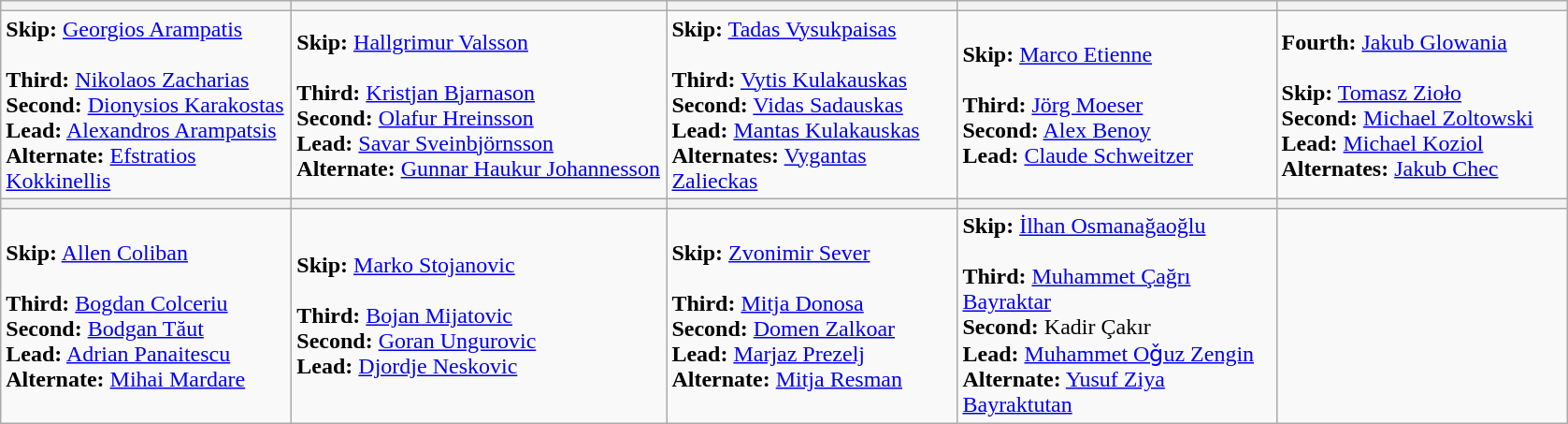<table class="wikitable">
<tr align=center>
<th bgcolor="#efefef" width="200"></th>
<th bgcolor="#efefef" width="260"></th>
<th bgcolor="#efefef" width="200"></th>
<th bgcolor="#efefef" width="220"></th>
<th bgcolor="#efefef" width="200"></th>
</tr>
<tr>
<td><strong>Skip:</strong> <a href='#'>Georgios Arampatis</a> <br><br><strong>Third:</strong> <a href='#'>Nikolaos Zacharias</a> <br>
<strong>Second:</strong> <a href='#'>Dionysios Karakostas</a> <br>
<strong>Lead:</strong> <a href='#'>Alexandros Arampatsis</a> <br>
<strong>Alternate:</strong> <a href='#'>Efstratios Kokkinellis</a></td>
<td><strong>Skip:</strong> <a href='#'>Hallgrimur Valsson</a> <br><br><strong>Third:</strong> <a href='#'>Kristjan Bjarnason</a> <br>
<strong>Second:</strong> <a href='#'>Olafur Hreinsson</a> <br>
<strong>Lead:</strong> <a href='#'>Savar Sveinbjörnsson</a> <br>
<strong>Alternate:</strong> <a href='#'>Gunnar Haukur Johannesson</a></td>
<td><strong>Skip:</strong> <a href='#'>Tadas Vysukpaisas</a> <br><br><strong>Third:</strong> <a href='#'>Vytis Kulakauskas</a> <br>
<strong>Second:</strong> <a href='#'>Vidas Sadauskas</a> <br>
<strong>Lead:</strong> <a href='#'>Mantas Kulakauskas</a> <br>
<strong>Alternates:</strong> <a href='#'>Vygantas Zalieckas</a></td>
<td><strong>Skip:</strong> <a href='#'>Marco Etienne</a> <br><br><strong>Third:</strong> <a href='#'>Jörg Moeser</a> <br>
<strong>Second:</strong> <a href='#'>Alex Benoy</a> <br>
<strong>Lead:</strong> <a href='#'>Claude Schweitzer</a></td>
<td><strong>Fourth:</strong> <a href='#'>Jakub Glowania</a> <br><br><strong>Skip:</strong> <a href='#'>Tomasz Zioło</a> <br>
<strong>Second:</strong> <a href='#'>Michael Zoltowski</a> <br>
<strong>Lead:</strong> <a href='#'>Michael Koziol</a> <br>
<strong>Alternates:</strong> <a href='#'>Jakub Chec</a></td>
</tr>
<tr align=center>
<th bgcolor="#efefef" width="200"></th>
<th bgcolor="#efefef" width="260"></th>
<th bgcolor="#efefef" width="200"></th>
<th bgcolor="#efefef" width="220"></th>
<th bgcolor="#efefef" width="200"></th>
</tr>
<tr>
<td><strong>Skip:</strong> <a href='#'>Allen Coliban</a> <br><br><strong>Third:</strong> <a href='#'>Bogdan Colceriu</a> <br>
<strong>Second:</strong> <a href='#'>Bodgan Tăut</a> <br>
<strong>Lead:</strong> <a href='#'>Adrian Panaitescu</a> <br>
<strong>Alternate:</strong> <a href='#'>Mihai Mardare</a></td>
<td><strong>Skip:</strong> <a href='#'>Marko Stojanovic</a> <br><br><strong>Third:</strong> <a href='#'>Bojan Mijatovic</a> <br>
<strong>Second:</strong> <a href='#'>Goran Ungurovic</a> <br>
<strong>Lead:</strong> <a href='#'>Djordje Neskovic</a></td>
<td><strong>Skip:</strong> <a href='#'>Zvonimir Sever</a> <br><br><strong>Third:</strong> <a href='#'>Mitja Donosa</a> <br>
<strong>Second:</strong> <a href='#'>Domen Zalkoar</a> <br>
<strong>Lead:</strong> <a href='#'>Marjaz Prezelj</a> <br>
<strong>Alternate:</strong> <a href='#'>Mitja Resman</a></td>
<td><strong>Skip:</strong> <a href='#'>İlhan Osmanağaoğlu</a> <br><br><strong>Third:</strong> <a href='#'>Muhammet Çağrı Bayraktar</a> <br>
<strong>Second:</strong> Kadir Çakır <br>
<strong>Lead:</strong> <a href='#'>Muhammet Oǧuz Zengin</a> <br>
<strong>Alternate:</strong> <a href='#'>Yusuf Ziya Bayraktutan</a></td>
<td></td>
</tr>
</table>
